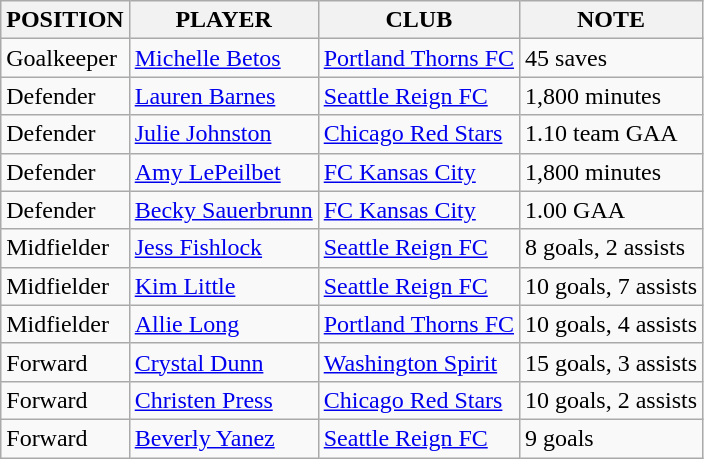<table class="wikitable sortable">
<tr>
<th>POSITION</th>
<th>PLAYER</th>
<th>CLUB</th>
<th>NOTE</th>
</tr>
<tr>
<td>Goalkeeper</td>
<td> <a href='#'>Michelle Betos</a></td>
<td><a href='#'>Portland Thorns FC</a></td>
<td>45 saves</td>
</tr>
<tr>
<td>Defender</td>
<td> <a href='#'>Lauren Barnes</a></td>
<td><a href='#'>Seattle Reign FC</a></td>
<td>1,800 minutes</td>
</tr>
<tr>
<td>Defender</td>
<td> <a href='#'>Julie Johnston</a></td>
<td><a href='#'>Chicago Red Stars</a></td>
<td>1.10 team GAA</td>
</tr>
<tr>
<td>Defender</td>
<td> <a href='#'>Amy LePeilbet</a></td>
<td><a href='#'>FC Kansas City</a></td>
<td>1,800 minutes</td>
</tr>
<tr>
<td>Defender</td>
<td> <a href='#'>Becky Sauerbrunn</a></td>
<td><a href='#'>FC Kansas City</a></td>
<td>1.00 GAA</td>
</tr>
<tr>
<td>Midfielder</td>
<td> <a href='#'>Jess Fishlock</a></td>
<td><a href='#'>Seattle Reign FC</a></td>
<td>8 goals, 2 assists</td>
</tr>
<tr>
<td>Midfielder</td>
<td> <a href='#'>Kim Little</a></td>
<td><a href='#'>Seattle Reign FC</a></td>
<td>10 goals, 7 assists</td>
</tr>
<tr>
<td>Midfielder</td>
<td> <a href='#'>Allie Long</a></td>
<td><a href='#'>Portland Thorns FC</a></td>
<td>10 goals, 4 assists</td>
</tr>
<tr>
<td>Forward</td>
<td> <a href='#'>Crystal Dunn</a></td>
<td><a href='#'>Washington Spirit</a></td>
<td>15 goals, 3 assists</td>
</tr>
<tr>
<td>Forward</td>
<td> <a href='#'>Christen Press</a></td>
<td><a href='#'>Chicago Red Stars</a></td>
<td>10 goals, 2 assists</td>
</tr>
<tr>
<td>Forward</td>
<td> <a href='#'>Beverly Yanez</a></td>
<td><a href='#'>Seattle Reign FC</a></td>
<td>9 goals</td>
</tr>
</table>
